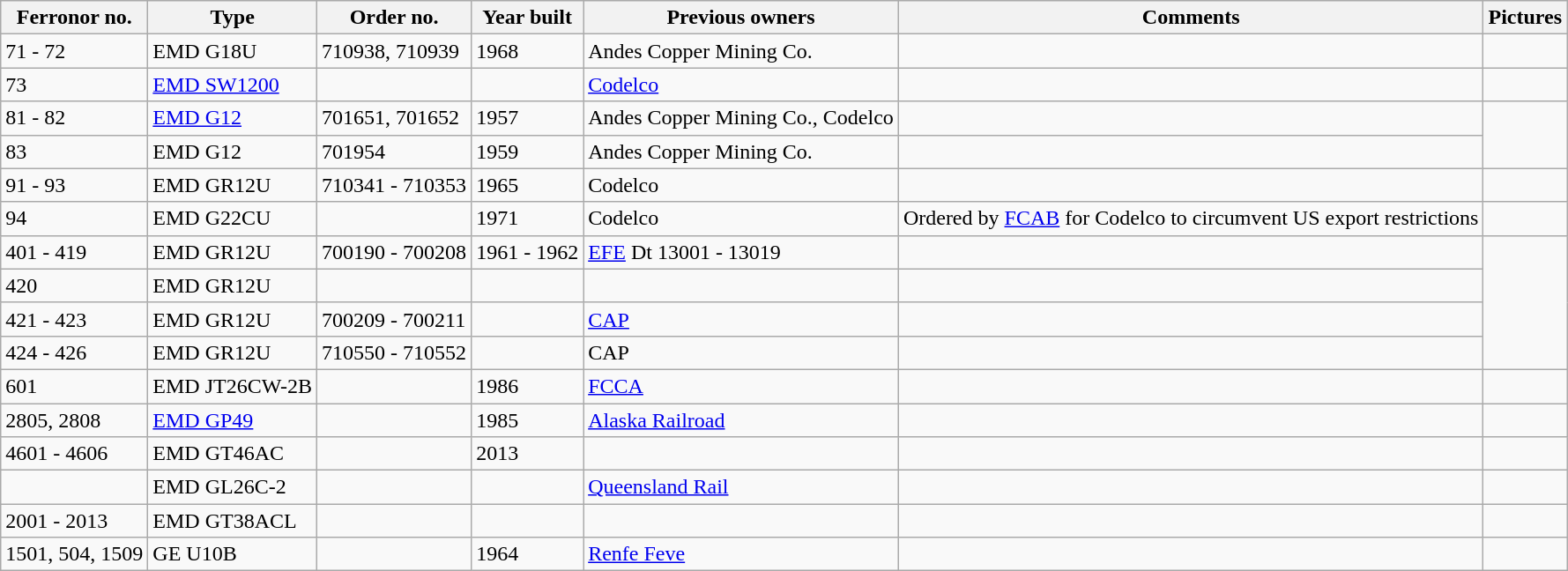<table class="wikitable">
<tr>
<th>Ferronor no.</th>
<th>Type</th>
<th>Order no.</th>
<th>Year built</th>
<th>Previous owners</th>
<th>Comments</th>
<th>Pictures</th>
</tr>
<tr>
<td>71 - 72</td>
<td>EMD G18U</td>
<td>710938, 710939</td>
<td>1968</td>
<td>Andes Copper Mining Co.</td>
<td></td>
<td style="padding:2px;"></td>
</tr>
<tr>
<td>73</td>
<td><a href='#'>EMD SW1200</a></td>
<td></td>
<td></td>
<td><a href='#'>Codelco</a></td>
<td></td>
<td style="padding:2px;"></td>
</tr>
<tr>
<td>81 - 82</td>
<td><a href='#'>EMD G12</a></td>
<td>701651, 701652</td>
<td>1957</td>
<td>Andes Copper Mining Co., Codelco</td>
<td></td>
<td style="padding:2px;" rowspan="2"></td>
</tr>
<tr>
<td>83</td>
<td>EMD G12</td>
<td>701954</td>
<td>1959</td>
<td>Andes Copper Mining Co.</td>
<td></td>
</tr>
<tr>
<td>91 - 93</td>
<td>EMD GR12U</td>
<td>710341 - 710353</td>
<td>1965</td>
<td>Codelco</td>
<td></td>
<td style="padding:2px;"></td>
</tr>
<tr>
<td>94</td>
<td>EMD G22CU</td>
<td></td>
<td>1971</td>
<td>Codelco</td>
<td>Ordered by <a href='#'>FCAB</a> for Codelco to circumvent US export restrictions</td>
<td style="padding:2px;"></td>
</tr>
<tr>
<td>401 - 419</td>
<td>EMD GR12U</td>
<td>700190 - 700208</td>
<td>1961 - 1962</td>
<td><a href='#'>EFE</a> Dt 13001 - 13019</td>
<td></td>
<td style="padding:2px;" rowspan="4"></td>
</tr>
<tr>
<td>420</td>
<td>EMD GR12U</td>
<td></td>
<td></td>
<td></td>
<td></td>
</tr>
<tr>
<td>421 - 423</td>
<td>EMD GR12U</td>
<td>700209 - 700211</td>
<td></td>
<td><a href='#'>CAP</a></td>
<td></td>
</tr>
<tr>
<td>424 - 426</td>
<td>EMD GR12U</td>
<td>710550 - 710552</td>
<td></td>
<td>CAP</td>
<td></td>
</tr>
<tr>
<td>601</td>
<td>EMD JT26CW-2B</td>
<td></td>
<td>1986</td>
<td><a href='#'>FCCA</a></td>
<td></td>
<td style="padding:2px;"></td>
</tr>
<tr>
<td>2805, 2808</td>
<td><a href='#'>EMD GP49</a></td>
<td></td>
<td>1985</td>
<td><a href='#'>Alaska Railroad</a></td>
<td></td>
<td style="padding:2px;"></td>
</tr>
<tr>
<td>4601 - 4606</td>
<td>EMD GT46AC</td>
<td></td>
<td>2013</td>
<td></td>
<td></td>
<td style="padding:2px;"></td>
</tr>
<tr>
<td></td>
<td>EMD GL26C-2</td>
<td></td>
<td></td>
<td><a href='#'>Queensland Rail</a></td>
<td></td>
<td style="padding:2px;"></td>
</tr>
<tr>
<td>2001 - 2013</td>
<td>EMD GT38ACL</td>
<td></td>
<td></td>
<td></td>
<td style="padding:2px;"></td>
</tr>
<tr>
<td>1501, 504, 1509</td>
<td>GE U10B</td>
<td></td>
<td>1964</td>
<td><a href='#'>Renfe Feve</a></td>
<td></td>
<td style="padding:2px;"></td>
</tr>
</table>
